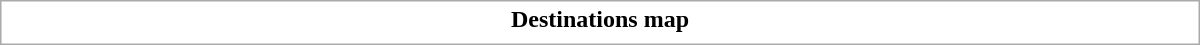<table class="collapsible collapsed" style="border:1px #aaa solid; width:50em; margin:0.2em auto">
<tr>
<th>Destinations map</th>
</tr>
<tr>
<td></td>
</tr>
</table>
